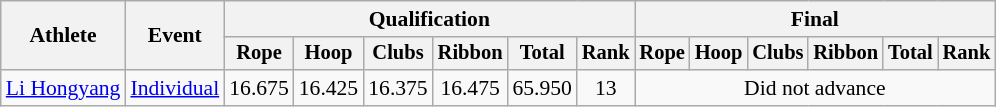<table class="wikitable" style="font-size:90%">
<tr>
<th rowspan="2">Athlete</th>
<th rowspan="2">Event</th>
<th colspan="6">Qualification</th>
<th colspan="6">Final</th>
</tr>
<tr style="font-size:95%">
<th>Rope</th>
<th>Hoop</th>
<th>Clubs</th>
<th>Ribbon</th>
<th>Total</th>
<th>Rank</th>
<th>Rope</th>
<th>Hoop</th>
<th>Clubs</th>
<th>Ribbon</th>
<th>Total</th>
<th>Rank</th>
</tr>
<tr align=center>
<td align=left><a href='#'>Li Hongyang</a></td>
<td align=left><a href='#'>Individual</a></td>
<td>16.675</td>
<td>16.425</td>
<td>16.375</td>
<td>16.475</td>
<td>65.950</td>
<td>13</td>
<td colspan=6>Did not advance</td>
</tr>
</table>
